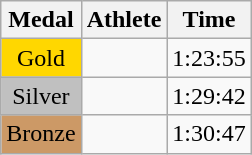<table class="wikitable">
<tr>
<th>Medal</th>
<th>Athlete</th>
<th>Time</th>
</tr>
<tr>
<td style="text-align:center;background-color:gold;">Gold</td>
<td></td>
<td>1:23:55</td>
</tr>
<tr>
<td style="text-align:center;background-color:silver;">Silver</td>
<td></td>
<td>1:29:42</td>
</tr>
<tr>
<td style="text-align:center;background-color:#CC9966;">Bronze</td>
<td></td>
<td>1:30:47</td>
</tr>
</table>
